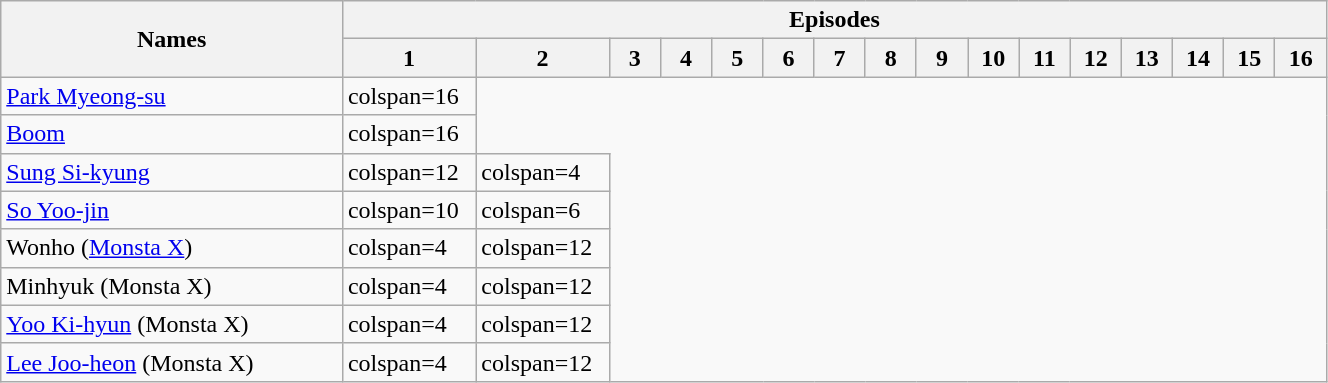<table class="wikitable" style="width:70%;">
<tr>
<th style="width:20%;" rowspan=2>Names</th>
<th colspan=16>Episodes</th>
</tr>
<tr>
<th style="width:3%;">1</th>
<th style="width:3%;">2</th>
<th style="width:3%;">3</th>
<th style="width:3%;">4</th>
<th style="width:3%;">5</th>
<th style="width:3%;">6</th>
<th style="width:3%;">7</th>
<th style="width:3%;">8</th>
<th style="width:3%;">9</th>
<th style="width:3%;">10</th>
<th style="width:3%;">11</th>
<th style="width:3%;">12</th>
<th style="width:3%;">13</th>
<th style="width:3%;">14</th>
<th style="width:3%;">15</th>
<th style="width:3%;">16</th>
</tr>
<tr>
<td><a href='#'>Park Myeong-su</a></td>
<td>colspan=16 </td>
</tr>
<tr>
<td><a href='#'>Boom</a></td>
<td>colspan=16 </td>
</tr>
<tr>
<td><a href='#'>Sung Si-kyung</a></td>
<td>colspan=12 </td>
<td>colspan=4 </td>
</tr>
<tr>
<td><a href='#'>So Yoo-jin</a></td>
<td>colspan=10 </td>
<td>colspan=6 </td>
</tr>
<tr>
<td>Wonho (<a href='#'>Monsta X</a>)</td>
<td>colspan=4 </td>
<td>colspan=12 </td>
</tr>
<tr>
<td>Minhyuk (Monsta X)</td>
<td>colspan=4 </td>
<td>colspan=12 </td>
</tr>
<tr>
<td><a href='#'>Yoo Ki-hyun</a> (Monsta X)</td>
<td>colspan=4 </td>
<td>colspan=12 </td>
</tr>
<tr>
<td><a href='#'>Lee Joo-heon</a> (Monsta X)</td>
<td>colspan=4 </td>
<td>colspan=12 </td>
</tr>
</table>
